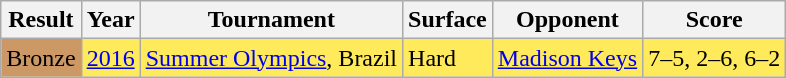<table class="sortable wikitable">
<tr>
<th>Result</th>
<th>Year</th>
<th>Tournament</th>
<th>Surface</th>
<th>Opponent</th>
<th>Score</th>
</tr>
<tr style="background:#ffea5c;">
<td bgcolor="cc9966">Bronze</td>
<td><a href='#'>2016</a></td>
<td><a href='#'>Summer Olympics</a>, Brazil</td>
<td>Hard</td>
<td> <a href='#'>Madison Keys</a></td>
<td>7–5, 2–6, 6–2</td>
</tr>
</table>
